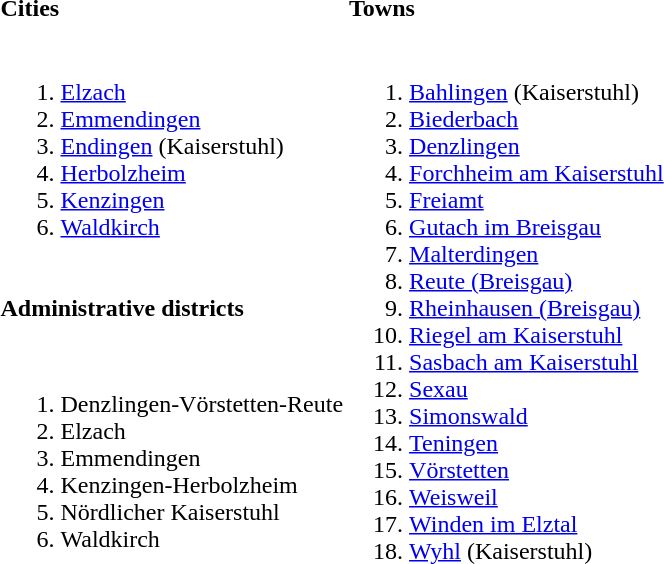<table>
<tr>
<th width=50% align=left>Cities</th>
<th width=50% align=left>Towns</th>
</tr>
<tr valign=top>
<td><br><ol><li><a href='#'>Elzach</a></li><li><a href='#'>Emmendingen</a></li><li><a href='#'>Endingen</a> (Kaiserstuhl)</li><li><a href='#'>Herbolzheim</a></li><li><a href='#'>Kenzingen</a></li><li><a href='#'>Waldkirch</a></li></ol></td>
<td rowspan=3><br><ol><li><a href='#'>Bahlingen</a> (Kaiserstuhl)</li><li><a href='#'>Biederbach</a></li><li><a href='#'>Denzlingen</a></li><li><a href='#'>Forchheim am Kaiserstuhl</a></li><li><a href='#'>Freiamt</a></li><li><a href='#'>Gutach im Breisgau</a></li><li><a href='#'>Malterdingen</a></li><li><a href='#'>Reute (Breisgau)</a></li><li><a href='#'>Rheinhausen (Breisgau)</a></li><li><a href='#'>Riegel am Kaiserstuhl</a></li><li><a href='#'>Sasbach am Kaiserstuhl</a></li><li><a href='#'>Sexau</a></li><li><a href='#'>Simonswald</a></li><li><a href='#'>Teningen</a></li><li><a href='#'>Vörstetten</a></li><li><a href='#'>Weisweil</a></li><li><a href='#'>Winden im Elztal</a></li><li><a href='#'>Wyhl</a> (Kaiserstuhl)</li></ol></td>
</tr>
<tr>
<th align=left>Administrative districts</th>
</tr>
<tr>
<td><br><ol><li>Denzlingen-Vörstetten-Reute</li><li>Elzach</li><li>Emmendingen</li><li>Kenzingen-Herbolzheim</li><li>Nördlicher Kaiserstuhl</li><li>Waldkirch</li></ol></td>
</tr>
</table>
